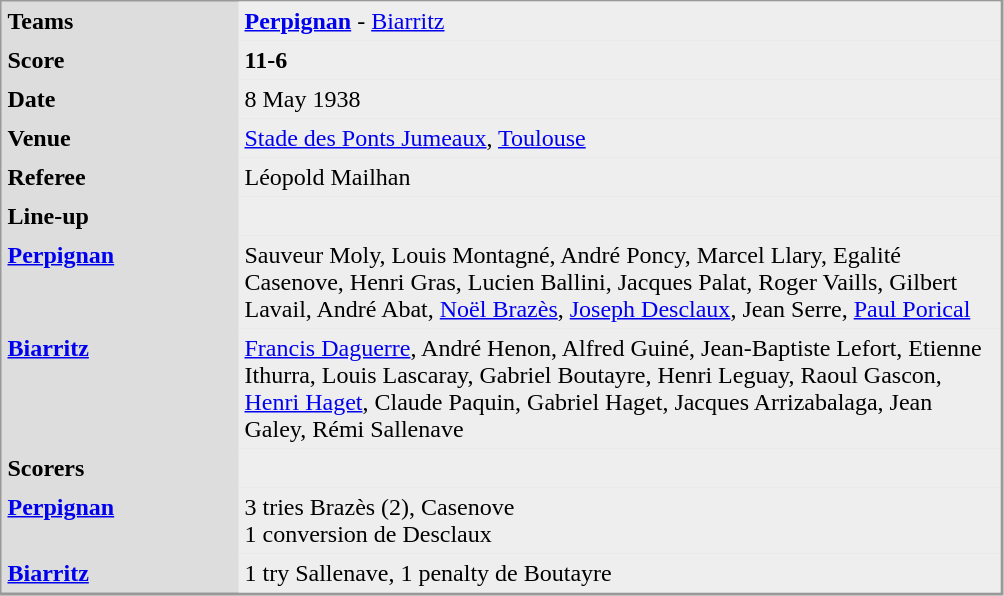<table align="left" cellpadding="4" cellspacing="0"  style="margin: 0 0 0 0; border: 1px solid #999; border-right-width: 2px; border-bottom-width: 2px; background-color: #DDDDDD">
<tr>
<td width="150" valign="top"><strong>Teams</strong></td>
<td width="500" bgcolor=#EEEEEE><strong><a href='#'>Perpignan</a></strong> - <a href='#'>Biarritz</a></td>
</tr>
<tr>
<td valign="top"><strong>Score</strong></td>
<td bgcolor=#EEEEEE><strong>11-6</strong></td>
</tr>
<tr>
<td valign="top"><strong>Date</strong></td>
<td bgcolor=#EEEEEE>8 May 1938</td>
</tr>
<tr>
<td valign="top"><strong>Venue</strong></td>
<td bgcolor=#EEEEEE><a href='#'>Stade des Ponts Jumeaux</a>, <a href='#'>Toulouse</a></td>
</tr>
<tr>
<td valign="top"><strong>Referee</strong></td>
<td bgcolor=#EEEEEE>Léopold Mailhan</td>
</tr>
<tr>
<td valign="top"><strong>Line-up</strong></td>
<td bgcolor=#EEEEEE></td>
</tr>
<tr>
<td valign="top"><strong><a href='#'>Perpignan</a> </strong></td>
<td bgcolor=#EEEEEE>Sauveur Moly, Louis Montagné, André Poncy, Marcel Llary, Egalité Casenove, Henri Gras, Lucien Ballini, Jacques Palat, Roger Vaills, Gilbert Lavail, André Abat, <a href='#'>Noël Brazès</a>, <a href='#'>Joseph Desclaux</a>, Jean Serre, <a href='#'>Paul Porical</a></td>
</tr>
<tr>
<td valign="top"><strong><a href='#'>Biarritz</a> </strong></td>
<td bgcolor=#EEEEEE><a href='#'>Francis Daguerre</a>, André Henon, Alfred Guiné, Jean-Baptiste Lefort, Etienne Ithurra, Louis Lascaray, Gabriel Boutayre, Henri Leguay, Raoul Gascon, <a href='#'>Henri Haget</a>, Claude Paquin, Gabriel Haget, Jacques Arrizabalaga, Jean Galey, Rémi Sallenave</td>
</tr>
<tr>
<td valign="top"><strong>Scorers</strong></td>
<td bgcolor=#EEEEEE></td>
</tr>
<tr>
<td valign="top"><strong> <a href='#'>Perpignan</a> </strong></td>
<td bgcolor=#EEEEEE>3 tries Brazès (2), Casenove<br> 1 conversion de Desclaux</td>
</tr>
<tr>
<td valign="top"><strong><a href='#'>Biarritz</a> </strong></td>
<td bgcolor=#EEEEEE>1 try Sallenave, 1 penalty de Boutayre</td>
</tr>
</table>
